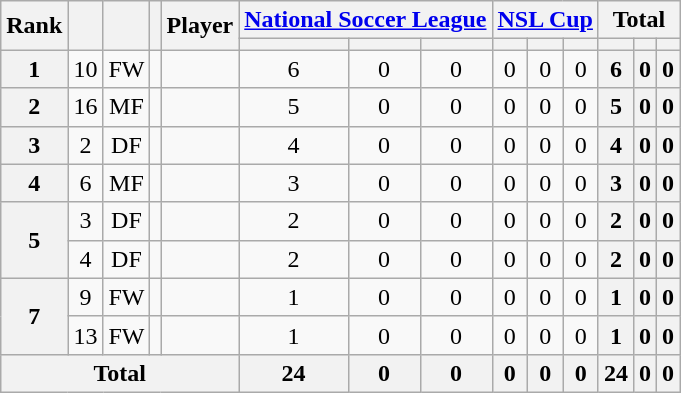<table class="wikitable sortable" style="text-align:center">
<tr>
<th rowspan="2">Rank</th>
<th rowspan="2"></th>
<th rowspan="2"></th>
<th rowspan="2"></th>
<th rowspan="2">Player</th>
<th colspan="3"><a href='#'>National Soccer League</a></th>
<th colspan="3"><a href='#'>NSL Cup</a></th>
<th colspan="3">Total</th>
</tr>
<tr>
<th></th>
<th></th>
<th></th>
<th></th>
<th></th>
<th></th>
<th></th>
<th></th>
<th></th>
</tr>
<tr>
<th>1</th>
<td>10</td>
<td>FW</td>
<td></td>
<td align="left"><br></td>
<td>6</td>
<td>0</td>
<td>0<br></td>
<td>0</td>
<td>0</td>
<td>0<br></td>
<th>6</th>
<th>0</th>
<th>0</th>
</tr>
<tr>
<th>2</th>
<td>16</td>
<td>MF</td>
<td></td>
<td align="left"><br></td>
<td>5</td>
<td>0</td>
<td>0<br></td>
<td>0</td>
<td>0</td>
<td>0<br></td>
<th>5</th>
<th>0</th>
<th>0</th>
</tr>
<tr>
<th>3</th>
<td>2</td>
<td>DF</td>
<td></td>
<td align="left"><br></td>
<td>4</td>
<td>0</td>
<td>0<br></td>
<td>0</td>
<td>0</td>
<td>0<br></td>
<th>4</th>
<th>0</th>
<th>0</th>
</tr>
<tr>
<th>4</th>
<td>6</td>
<td>MF</td>
<td></td>
<td align="left"><br></td>
<td>3</td>
<td>0</td>
<td>0<br></td>
<td>0</td>
<td>0</td>
<td>0<br></td>
<th>3</th>
<th>0</th>
<th>0</th>
</tr>
<tr>
<th rowspan="2">5</th>
<td>3</td>
<td>DF</td>
<td></td>
<td align="left"><br></td>
<td>2</td>
<td>0</td>
<td>0<br></td>
<td>0</td>
<td>0</td>
<td>0<br></td>
<th>2</th>
<th>0</th>
<th>0</th>
</tr>
<tr>
<td>4</td>
<td>DF</td>
<td></td>
<td align="left"><br></td>
<td>2</td>
<td>0</td>
<td>0<br></td>
<td>0</td>
<td>0</td>
<td>0<br></td>
<th>2</th>
<th>0</th>
<th>0</th>
</tr>
<tr>
<th rowspan="2">7</th>
<td>9</td>
<td>FW</td>
<td></td>
<td align="left"><br></td>
<td>1</td>
<td>0</td>
<td>0<br></td>
<td>0</td>
<td>0</td>
<td>0<br></td>
<th>1</th>
<th>0</th>
<th>0</th>
</tr>
<tr>
<td>13</td>
<td>FW</td>
<td></td>
<td align="left"><br></td>
<td>1</td>
<td>0</td>
<td>0<br></td>
<td>0</td>
<td>0</td>
<td>0<br></td>
<th>1</th>
<th>0</th>
<th>0</th>
</tr>
<tr>
<th colspan="5">Total<br></th>
<th>24</th>
<th>0</th>
<th>0<br></th>
<th>0</th>
<th>0</th>
<th>0<br></th>
<th>24</th>
<th>0</th>
<th>0</th>
</tr>
</table>
